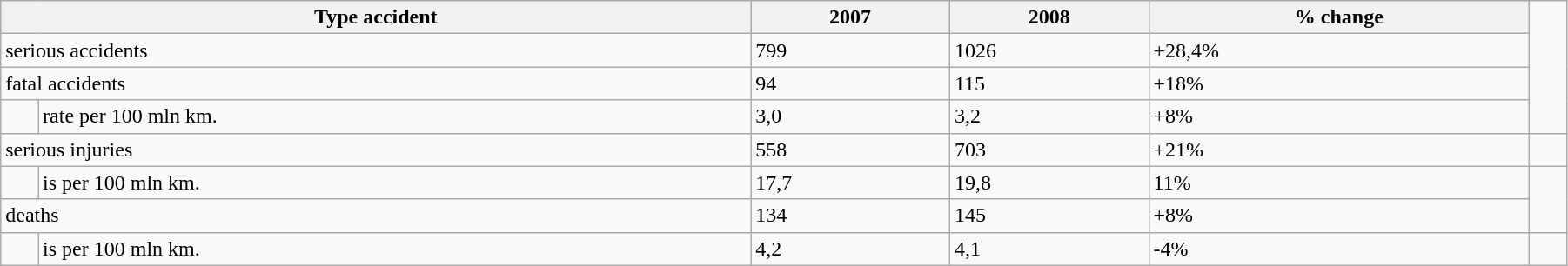<table class="wikitable" style="width:95%">
<tr>
<th colspan="2">Type accident</th>
<th>2007</th>
<th>2008</th>
<th>% change</th>
</tr>
<tr>
<td colspan="2">serious accidents</td>
<td>799</td>
<td>1026</td>
<td><span> +28,4%</span></td>
</tr>
<tr>
<td colspan="2">fatal accidents</td>
<td>94</td>
<td>115</td>
<td><span> +18% </span></td>
</tr>
<tr>
<td></td>
<td>rate per 100 mln km.</td>
<td>3,0</td>
<td>3,2</td>
<td><span> +8% </span></td>
</tr>
<tr>
<td colspan="2">serious injuries</td>
<td>558</td>
<td>703</td>
<td><span> +21% </span></td>
<td></td>
</tr>
<tr>
<td></td>
<td>is per 100 mln km.</td>
<td>17,7</td>
<td>19,8</td>
<td><span> 11%</span></td>
</tr>
<tr>
<td colspan="2">deaths</td>
<td>134</td>
<td>145</td>
<td><span> +8%</span></td>
</tr>
<tr>
<td></td>
<td>is per 100 mln km.</td>
<td>4,2</td>
<td>4,1</td>
<td><span> -4%</span></td>
<td></td>
</tr>
</table>
